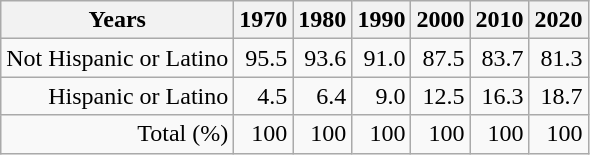<table class="wikitable " style="text-align:right">
<tr>
<th scope="col">Years</th>
<th scope="col">1970</th>
<th scope="col">1980</th>
<th scope="col">1990</th>
<th scope="col">2000</th>
<th scope="col">2010</th>
<th scope="col">2020</th>
</tr>
<tr>
<td>Not Hispanic or Latino</td>
<td>95.5</td>
<td>93.6</td>
<td>91.0</td>
<td>87.5</td>
<td>83.7</td>
<td>81.3</td>
</tr>
<tr>
<td>Hispanic or Latino</td>
<td>4.5</td>
<td>6.4</td>
<td>9.0</td>
<td>12.5</td>
<td>16.3</td>
<td>18.7</td>
</tr>
<tr>
<td>Total (%)</td>
<td>100</td>
<td>100</td>
<td>100</td>
<td>100</td>
<td>100</td>
<td>100</td>
</tr>
</table>
